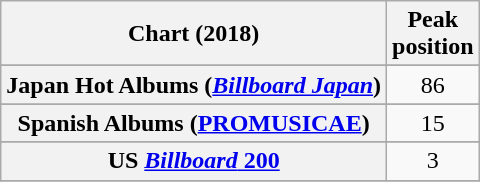<table class="wikitable sortable plainrowheaders" style="text-align:center">
<tr>
<th scope="col">Chart (2018)</th>
<th scope="col">Peak<br> position</th>
</tr>
<tr>
</tr>
<tr>
</tr>
<tr>
</tr>
<tr>
</tr>
<tr>
</tr>
<tr>
</tr>
<tr>
</tr>
<tr>
</tr>
<tr>
</tr>
<tr>
</tr>
<tr>
</tr>
<tr>
<th scope="row">Japan Hot Albums (<em><a href='#'>Billboard Japan</a></em>)</th>
<td>86</td>
</tr>
<tr>
</tr>
<tr>
</tr>
<tr>
</tr>
<tr>
</tr>
<tr>
</tr>
<tr>
<th scope="row">Spanish Albums (<a href='#'>PROMUSICAE</a>)</th>
<td>15</td>
</tr>
<tr>
</tr>
<tr>
</tr>
<tr>
</tr>
<tr>
<th scope="row">US <a href='#'><em>Billboard</em> 200</a></th>
<td>3</td>
</tr>
<tr>
</tr>
</table>
